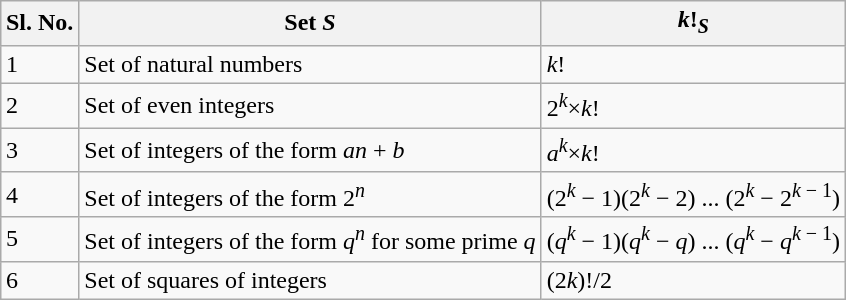<table class="wikitable" style="margin:1em auto;">
<tr>
<th>Sl. No.</th>
<th>Set <em>S</em></th>
<th><em>k</em>!<sub><em>S</em></sub></th>
</tr>
<tr>
<td>1</td>
<td>Set of natural numbers</td>
<td><em>k</em>!</td>
</tr>
<tr>
<td>2</td>
<td>Set of even integers</td>
<td>2<sup><em>k</em></sup>×<em>k</em>!</td>
</tr>
<tr>
<td>3</td>
<td>Set of integers of the form <em>an</em> + <em>b</em></td>
<td><em>a</em><sup><em>k</em></sup>×<em>k</em>!</td>
</tr>
<tr>
<td>4</td>
<td>Set of integers of the form 2<sup><em>n</em></sup></td>
<td>(2<sup><em>k</em></sup> − 1)(2<sup><em>k</em></sup> − 2) ... (2<sup><em>k</em></sup> − 2<sup><em>k</em> − 1</sup>)</td>
</tr>
<tr>
<td>5</td>
<td>Set of integers of the form <em>q</em><sup><em>n</em></sup> for some prime <em>q</em></td>
<td>(<em>q</em><sup><em>k</em></sup> − 1)(<em>q</em><sup><em>k</em></sup> − <em>q</em>) ... (<em>q</em><sup><em>k</em></sup> − <em>q</em><sup><em>k</em> − 1</sup>)</td>
</tr>
<tr>
<td>6</td>
<td>Set of squares of integers</td>
<td>(2<em>k</em>)!/2</td>
</tr>
</table>
